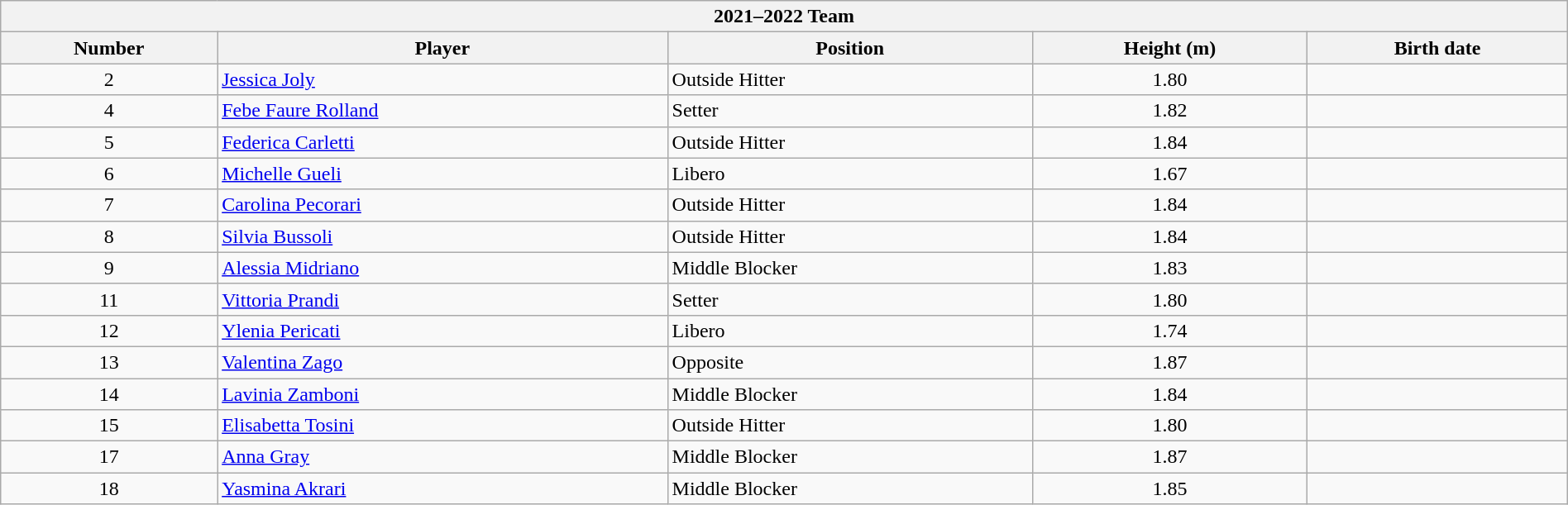<table class="wikitable collapsible collapsed" style="width:100%;">
<tr>
<th colspan=5><strong>2021–2022 Team</strong></th>
</tr>
<tr>
<th>Number</th>
<th>Player</th>
<th>Position</th>
<th>Height (m)</th>
<th>Birth date</th>
</tr>
<tr>
<td align=center>2</td>
<td> <a href='#'>Jessica Joly</a></td>
<td>Outside Hitter</td>
<td align=center>1.80</td>
<td></td>
</tr>
<tr>
<td align=center>4</td>
<td> <a href='#'>Febe Faure Rolland</a></td>
<td>Setter</td>
<td align=center>1.82</td>
<td></td>
</tr>
<tr>
<td align=center>5</td>
<td> <a href='#'>Federica Carletti</a></td>
<td>Outside Hitter</td>
<td align=center>1.84</td>
<td></td>
</tr>
<tr>
<td align=center>6</td>
<td> <a href='#'>Michelle Gueli</a></td>
<td>Libero</td>
<td align=center>1.67</td>
<td></td>
</tr>
<tr>
<td align=center>7</td>
<td> <a href='#'>Carolina Pecorari</a></td>
<td>Outside Hitter</td>
<td align=center>1.84</td>
<td></td>
</tr>
<tr>
<td align=center>8</td>
<td> <a href='#'>Silvia Bussoli</a></td>
<td>Outside Hitter</td>
<td align=center>1.84</td>
<td></td>
</tr>
<tr>
<td align=center>9</td>
<td> <a href='#'>Alessia Midriano</a></td>
<td>Middle Blocker</td>
<td align=center>1.83</td>
<td></td>
</tr>
<tr>
<td align=center>11</td>
<td> <a href='#'>Vittoria Prandi</a></td>
<td>Setter</td>
<td align=center>1.80</td>
<td></td>
</tr>
<tr>
<td align=center>12</td>
<td> <a href='#'>Ylenia Pericati</a></td>
<td>Libero</td>
<td align=center>1.74</td>
<td></td>
</tr>
<tr>
<td align=center>13</td>
<td> <a href='#'>Valentina Zago</a></td>
<td>Opposite</td>
<td align=center>1.87</td>
<td></td>
</tr>
<tr>
<td align=center>14</td>
<td> <a href='#'>Lavinia Zamboni</a></td>
<td>Middle Blocker</td>
<td align=center>1.84</td>
<td></td>
</tr>
<tr>
<td align=center>15</td>
<td> <a href='#'>Elisabetta Tosini</a></td>
<td>Outside Hitter</td>
<td align=center>1.80</td>
<td></td>
</tr>
<tr>
<td align=center>17</td>
<td> <a href='#'>Anna Gray</a></td>
<td>Middle Blocker</td>
<td align=center>1.87</td>
<td></td>
</tr>
<tr>
<td align=center>18</td>
<td> <a href='#'>Yasmina Akrari</a></td>
<td>Middle Blocker</td>
<td align=center>1.85</td>
<td></td>
</tr>
</table>
